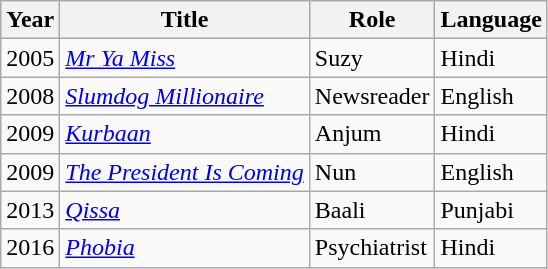<table class="wikitable sortable">
<tr>
<th scope="col">Year</th>
<th scope="col">Title</th>
<th scope="col">Role</th>
<th scope="col">Language</th>
</tr>
<tr>
<td>2005</td>
<td><em><a href='#'>Mr Ya Miss</a></em></td>
<td>Suzy</td>
<td>Hindi</td>
</tr>
<tr>
<td>2008</td>
<td><em><a href='#'>Slumdog Millionaire</a></em></td>
<td>Newsreader</td>
<td>English</td>
</tr>
<tr>
<td>2009</td>
<td><em><a href='#'>Kurbaan</a></em></td>
<td>Anjum</td>
<td>Hindi</td>
</tr>
<tr>
<td>2009</td>
<td><em><a href='#'>The President Is Coming</a></em></td>
<td>Nun</td>
<td>English</td>
</tr>
<tr>
<td>2013</td>
<td><em><a href='#'>Qissa</a></em></td>
<td>Baali</td>
<td>Punjabi</td>
</tr>
<tr>
<td>2016</td>
<td><em><a href='#'>Phobia</a></em></td>
<td>Psychiatrist</td>
<td>Hindi</td>
</tr>
</table>
